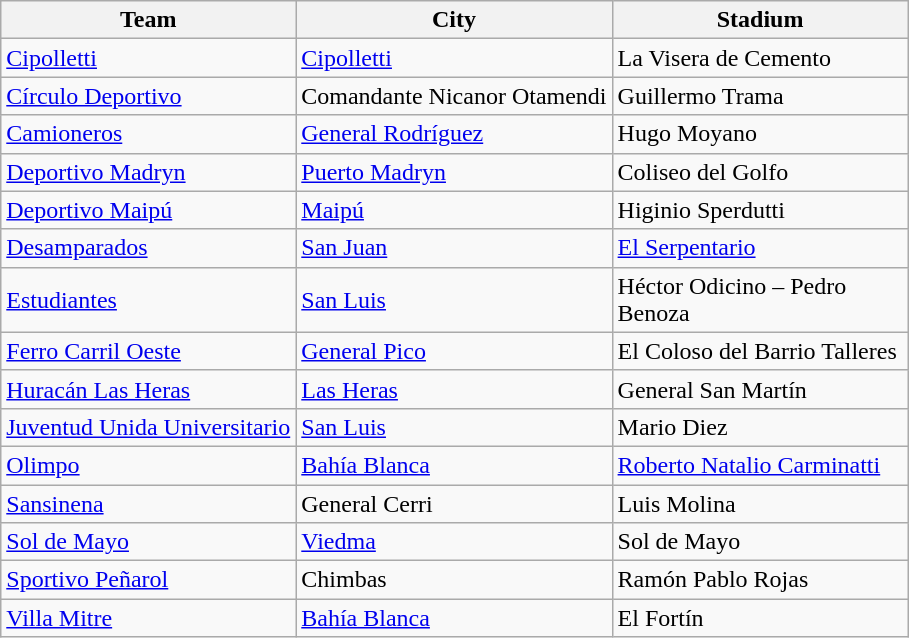<table class="wikitable sortable">
<tr>
<th>Team</th>
<th>City</th>
<th width=190px>Stadium</th>
</tr>
<tr>
<td> <a href='#'>Cipolletti</a></td>
<td><a href='#'>Cipolletti</a></td>
<td>La Visera de Cemento</td>
</tr>
<tr>
<td> <a href='#'>Círculo Deportivo</a></td>
<td>Comandante Nicanor Otamendi</td>
<td>Guillermo Trama</td>
</tr>
<tr>
<td> <a href='#'>Camioneros</a></td>
<td><a href='#'>General Rodríguez</a></td>
<td>Hugo Moyano</td>
</tr>
<tr>
<td> <a href='#'>Deportivo Madryn</a></td>
<td><a href='#'>Puerto Madryn</a></td>
<td>Coliseo del Golfo</td>
</tr>
<tr>
<td> <a href='#'>Deportivo Maipú</a></td>
<td><a href='#'>Maipú</a></td>
<td>Higinio Sperdutti</td>
</tr>
<tr>
<td> <a href='#'>Desamparados</a></td>
<td><a href='#'>San Juan</a></td>
<td><a href='#'>El Serpentario</a></td>
</tr>
<tr>
<td> <a href='#'>Estudiantes</a></td>
<td><a href='#'>San Luis</a></td>
<td>Héctor Odicino – Pedro Benoza</td>
</tr>
<tr>
<td> <a href='#'>Ferro Carril Oeste</a></td>
<td><a href='#'>General Pico</a></td>
<td>El Coloso del Barrio Talleres</td>
</tr>
<tr>
<td> <a href='#'>Huracán Las Heras</a></td>
<td><a href='#'>Las Heras</a></td>
<td>General San Martín</td>
</tr>
<tr>
<td> <a href='#'>Juventud Unida Universitario</a></td>
<td><a href='#'>San Luis</a></td>
<td>Mario Diez</td>
</tr>
<tr>
<td> <a href='#'>Olimpo</a></td>
<td><a href='#'>Bahía Blanca</a></td>
<td><a href='#'>Roberto Natalio Carminatti</a></td>
</tr>
<tr>
<td> <a href='#'>Sansinena</a></td>
<td>General Cerri</td>
<td>Luis Molina</td>
</tr>
<tr>
<td> <a href='#'>Sol de Mayo</a></td>
<td><a href='#'>Viedma</a></td>
<td>Sol de Mayo</td>
</tr>
<tr>
<td> <a href='#'>Sportivo Peñarol</a></td>
<td>Chimbas</td>
<td>Ramón Pablo Rojas</td>
</tr>
<tr>
<td> <a href='#'>Villa Mitre</a></td>
<td><a href='#'>Bahía Blanca</a></td>
<td>El Fortín</td>
</tr>
</table>
